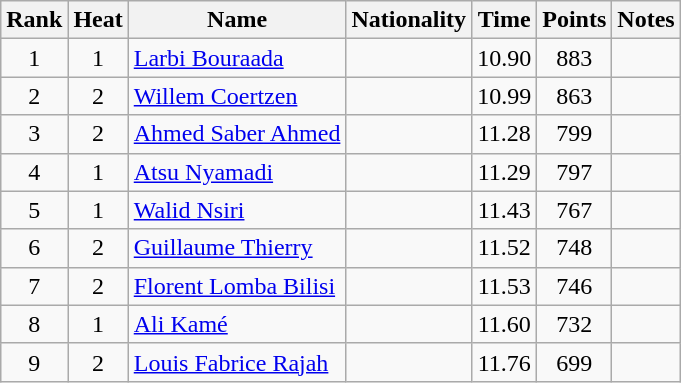<table class="wikitable sortable" style="text-align:center">
<tr>
<th>Rank</th>
<th>Heat</th>
<th>Name</th>
<th>Nationality</th>
<th>Time</th>
<th>Points</th>
<th>Notes</th>
</tr>
<tr>
<td>1</td>
<td>1</td>
<td align="left"><a href='#'>Larbi Bouraada</a></td>
<td align=left></td>
<td>10.90</td>
<td>883</td>
<td></td>
</tr>
<tr>
<td>2</td>
<td>2</td>
<td align="left"><a href='#'>Willem Coertzen</a></td>
<td align=left></td>
<td>10.99</td>
<td>863</td>
<td></td>
</tr>
<tr>
<td>3</td>
<td>2</td>
<td align="left"><a href='#'>Ahmed Saber Ahmed</a></td>
<td align=left></td>
<td>11.28</td>
<td>799</td>
<td></td>
</tr>
<tr>
<td>4</td>
<td>1</td>
<td align="left"><a href='#'>Atsu Nyamadi</a></td>
<td align=left></td>
<td>11.29</td>
<td>797</td>
<td></td>
</tr>
<tr>
<td>5</td>
<td>1</td>
<td align="left"><a href='#'>Walid Nsiri</a></td>
<td align=left></td>
<td>11.43</td>
<td>767</td>
<td></td>
</tr>
<tr>
<td>6</td>
<td>2</td>
<td align="left"><a href='#'>Guillaume Thierry</a></td>
<td align=left></td>
<td>11.52</td>
<td>748</td>
<td></td>
</tr>
<tr>
<td>7</td>
<td>2</td>
<td align="left"><a href='#'>Florent Lomba Bilisi</a></td>
<td align=left></td>
<td>11.53</td>
<td>746</td>
<td></td>
</tr>
<tr>
<td>8</td>
<td>1</td>
<td align="left"><a href='#'>Ali Kamé</a></td>
<td align=left></td>
<td>11.60</td>
<td>732</td>
<td></td>
</tr>
<tr>
<td>9</td>
<td>2</td>
<td align="left"><a href='#'>Louis Fabrice Rajah</a></td>
<td align=left></td>
<td>11.76</td>
<td>699</td>
<td></td>
</tr>
</table>
